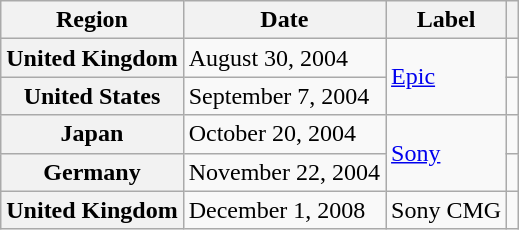<table class="wikitable plainrowheaders">
<tr>
<th scope="col">Region</th>
<th scope="col">Date</th>
<th scope="col">Label</th>
<th scope="col"></th>
</tr>
<tr>
<th scope="row">United Kingdom</th>
<td>August 30, 2004</td>
<td rowspan="2"><a href='#'>Epic</a></td>
<td align="center"></td>
</tr>
<tr>
<th scope="row">United States</th>
<td>September 7, 2004</td>
<td align="center"></td>
</tr>
<tr>
<th scope="row">Japan</th>
<td>October 20, 2004</td>
<td rowspan="2"><a href='#'>Sony</a></td>
<td align="center"></td>
</tr>
<tr>
<th scope="row">Germany</th>
<td>November 22, 2004</td>
<td align="center"></td>
</tr>
<tr>
<th scope="row">United Kingdom </th>
<td>December 1, 2008</td>
<td>Sony CMG</td>
<td align="center"></td>
</tr>
</table>
